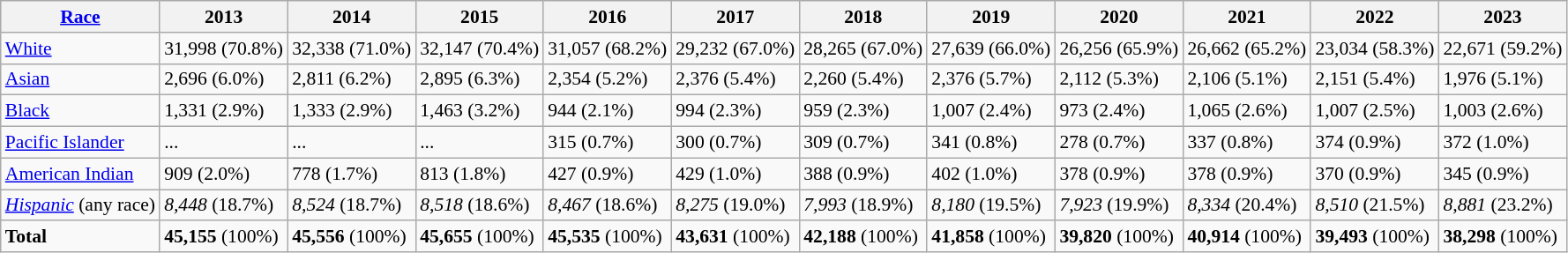<table class="wikitable" style="font-size: 90%;">
<tr>
<th><a href='#'>Race</a></th>
<th>2013</th>
<th>2014</th>
<th>2015</th>
<th>2016</th>
<th>2017</th>
<th>2018</th>
<th>2019</th>
<th>2020</th>
<th>2021</th>
<th>2022</th>
<th>2023</th>
</tr>
<tr>
<td><a href='#'>White</a></td>
<td>31,998 (70.8%)</td>
<td>32,338 (71.0%)</td>
<td>32,147 (70.4%)</td>
<td>31,057 (68.2%)</td>
<td>29,232 (67.0%)</td>
<td>28,265 (67.0%)</td>
<td>27,639 (66.0%)</td>
<td>26,256 (65.9%)</td>
<td>26,662 (65.2%)</td>
<td>23,034 (58.3%)</td>
<td>22,671 (59.2%)</td>
</tr>
<tr>
<td><a href='#'>Asian</a></td>
<td>2,696 (6.0%)</td>
<td>2,811 (6.2%)</td>
<td>2,895 (6.3%)</td>
<td>2,354 (5.2%)</td>
<td>2,376 (5.4%)</td>
<td>2,260 (5.4%)</td>
<td>2,376 (5.7%)</td>
<td>2,112 (5.3%)</td>
<td>2,106 (5.1%)</td>
<td>2,151 (5.4%)</td>
<td>1,976 (5.1%)</td>
</tr>
<tr>
<td><a href='#'>Black</a></td>
<td>1,331 (2.9%)</td>
<td>1,333 (2.9%)</td>
<td>1,463 (3.2%)</td>
<td>944 (2.1%)</td>
<td>994 (2.3%)</td>
<td>959 (2.3%)</td>
<td>1,007 (2.4%)</td>
<td>973 (2.4%)</td>
<td>1,065 (2.6%)</td>
<td>1,007 (2.5%)</td>
<td>1,003 (2.6%)</td>
</tr>
<tr>
<td><a href='#'>Pacific Islander</a></td>
<td>...</td>
<td>...</td>
<td>...</td>
<td>315 (0.7%)</td>
<td>300 (0.7%)</td>
<td>309 (0.7%)</td>
<td>341 (0.8%)</td>
<td>278 (0.7%)</td>
<td>337 (0.8%)</td>
<td>374 (0.9%)</td>
<td>372 (1.0%)</td>
</tr>
<tr>
<td><a href='#'>American Indian</a></td>
<td>909 (2.0%)</td>
<td>778 (1.7%)</td>
<td>813 (1.8%)</td>
<td>427 (0.9%)</td>
<td>429 (1.0%)</td>
<td>388 (0.9%)</td>
<td>402 (1.0%)</td>
<td>378 (0.9%)</td>
<td>378 (0.9%)</td>
<td>370 (0.9%)</td>
<td>345 (0.9%)</td>
</tr>
<tr>
<td><em><a href='#'>Hispanic</a></em> (any race)</td>
<td><em>8,448</em> (18.7%)</td>
<td><em>8,524</em> (18.7%)</td>
<td><em>8,518</em> (18.6%)</td>
<td><em>8,467</em> (18.6%)</td>
<td><em>8,275</em> (19.0%)</td>
<td><em>7,993</em> (18.9%)</td>
<td><em>8,180</em> (19.5%)</td>
<td><em>7,923</em> (19.9%)</td>
<td><em>8,334</em> (20.4%)</td>
<td><em>8,510</em> (21.5%)</td>
<td><em>8,881</em> (23.2%)</td>
</tr>
<tr>
<td><strong>Total</strong></td>
<td><strong>45,155</strong> (100%)</td>
<td><strong>45,556</strong> (100%)</td>
<td><strong>45,655</strong> (100%)</td>
<td><strong>45,535</strong> (100%)</td>
<td><strong>43,631</strong> (100%)</td>
<td><strong>42,188</strong> (100%)</td>
<td><strong>41,858</strong> (100%)</td>
<td><strong>39,820</strong> (100%)</td>
<td><strong>40,914</strong> (100%)</td>
<td><strong>39,493</strong> (100%)</td>
<td><strong>38,298</strong> (100%)</td>
</tr>
</table>
